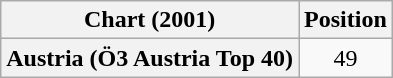<table class="wikitable plainrowheaders" style="text-align:center">
<tr>
<th>Chart (2001)</th>
<th>Position</th>
</tr>
<tr>
<th scope="row">Austria (Ö3 Austria Top 40)</th>
<td>49</td>
</tr>
</table>
